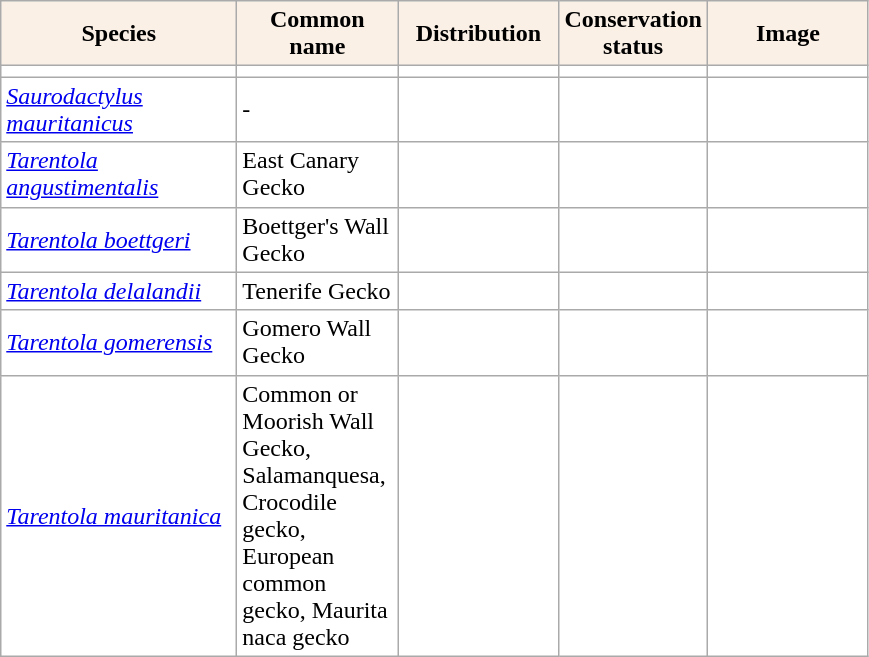<table class="wikitable" style="background:#fff;" class="sortable wikitable">
<tr>
<th style="background:Linen; color:Black; width:150px;" px>Species</th>
<th style="background:Linen; color:Black; width:100px;" px>Common name</th>
<th style="background:Linen; color:Black; width:100px;" px>Distribution</th>
<th style="background:Linen; color:Black; width:90px;" px>Conservation status</th>
<th style="background:Linen; color:Black; width:100px;" px>Image</th>
</tr>
<tr>
<td></td>
<td></td>
<td></td>
<td></td>
<td></td>
</tr>
<tr>
<td><em><a href='#'>Saurodactylus mauritanicus</a></em></td>
<td>-</td>
<td></td>
<td></td>
<td></td>
</tr>
<tr>
<td><em><a href='#'>Tarentola angustimentalis</a></em></td>
<td>East Canary Gecko</td>
<td></td>
<td></td>
<td></td>
</tr>
<tr>
<td><em><a href='#'>Tarentola boettgeri</a></em></td>
<td>Boettger's Wall Gecko</td>
<td></td>
<td></td>
<td></td>
</tr>
<tr>
<td><em><a href='#'>Tarentola delalandii</a></em></td>
<td>Tenerife Gecko</td>
<td></td>
<td></td>
<td></td>
</tr>
<tr>
<td><em><a href='#'>Tarentola gomerensis</a></em></td>
<td>Gomero Wall Gecko</td>
<td></td>
<td></td>
<td></td>
</tr>
<tr>
<td><em><a href='#'>Tarentola mauritanica</a></em></td>
<td>Common or Moorish Wall Gecko, Salamanquesa, Crocodile gecko, European common gecko, Maurita naca gecko</td>
<td></td>
<td></td>
<td></td>
</tr>
</table>
